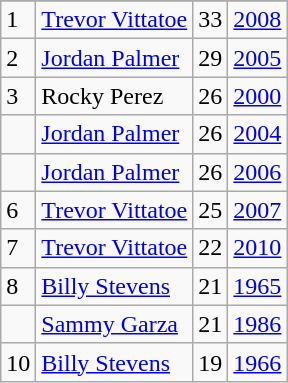<table class="wikitable">
<tr>
</tr>
<tr>
<td>1</td>
<td><a href='#'>Trevor Vittatoe</a></td>
<td>33</td>
<td><a href='#'>2008</a></td>
</tr>
<tr>
<td>2</td>
<td><a href='#'>Jordan Palmer</a></td>
<td>29</td>
<td><a href='#'>2005</a></td>
</tr>
<tr>
<td>3</td>
<td>Rocky Perez</td>
<td>26</td>
<td><a href='#'>2000</a></td>
</tr>
<tr>
<td></td>
<td><a href='#'>Jordan Palmer</a></td>
<td>26</td>
<td><a href='#'>2004</a></td>
</tr>
<tr>
<td></td>
<td><a href='#'>Jordan Palmer</a></td>
<td>26</td>
<td><a href='#'>2006</a></td>
</tr>
<tr>
<td>6</td>
<td><a href='#'>Trevor Vittatoe</a></td>
<td>25</td>
<td><a href='#'>2007</a></td>
</tr>
<tr>
<td>7</td>
<td><a href='#'>Trevor Vittatoe</a></td>
<td>22</td>
<td><a href='#'>2010</a></td>
</tr>
<tr>
<td>8</td>
<td><a href='#'>Billy Stevens</a></td>
<td>21</td>
<td><a href='#'>1965</a></td>
</tr>
<tr>
<td></td>
<td><a href='#'>Sammy Garza</a></td>
<td>21</td>
<td><a href='#'>1986</a></td>
</tr>
<tr>
<td>10</td>
<td><a href='#'>Billy Stevens</a></td>
<td>19</td>
<td><a href='#'>1966</a></td>
</tr>
</table>
